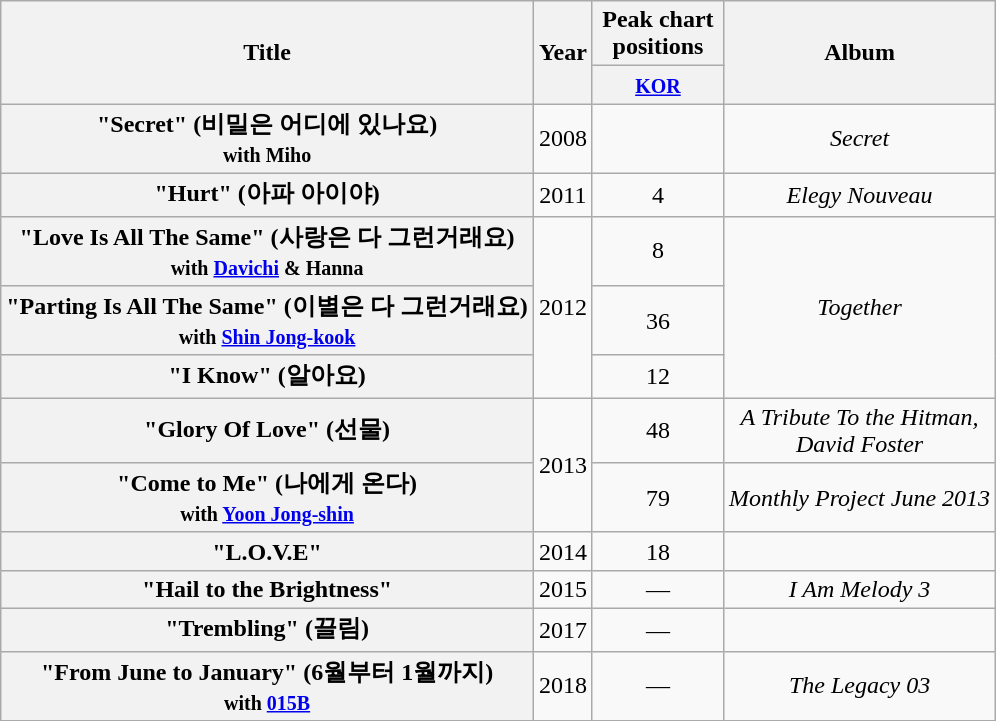<table class="wikitable plainrowheaders" style="text-align:center;">
<tr>
<th scope="col" rowspan="2">Title</th>
<th scope="col" rowspan="2">Year</th>
<th scope="col" colspan="1" style="width:5em;">Peak chart positions</th>
<th scope="col" rowspan="2">Album</th>
</tr>
<tr>
<th><small><a href='#'>KOR</a></small><br></th>
</tr>
<tr>
<th scope="row">"Secret" (비밀은 어디에 있나요)<br><small>with Miho</small></th>
<td>2008</td>
<td></td>
<td><em>Secret</em></td>
</tr>
<tr>
<th scope="row">"Hurt" (아파 아이야)</th>
<td>2011</td>
<td>4</td>
<td><em>Elegy Nouveau</em></td>
</tr>
<tr>
<th scope="row">"Love Is All The Same" (사랑은 다 그런거래요)<br><small>with <a href='#'>Davichi</a> & Hanna</small></th>
<td rowspan="3">2012</td>
<td>8</td>
<td rowspan="3"><em>Together</em></td>
</tr>
<tr>
<th scope="row">"Parting Is All The Same" (이별은 다 그런거래요)<br><small>with <a href='#'>Shin Jong-kook</a></small></th>
<td>36</td>
</tr>
<tr>
<th scope="row">"I Know" (알아요)<br></th>
<td>12</td>
</tr>
<tr>
<th scope="row">"Glory Of Love" (선물)</th>
<td rowspan="2">2013</td>
<td>48</td>
<td><em>A Tribute To the Hitman,<br>David Foster</em></td>
</tr>
<tr>
<th scope="row">"Come to Me" (나에게 온다)<br><small>with <a href='#'>Yoon Jong-shin</a></small></th>
<td>79</td>
<td><em>Monthly Project June 2013</em></td>
</tr>
<tr>
<th scope="row">"L.O.V.E"</th>
<td>2014</td>
<td>18</td>
<td></td>
</tr>
<tr>
<th scope="row">"Hail to the Brightness"</th>
<td>2015</td>
<td>—</td>
<td><em>I Am Melody 3</em></td>
</tr>
<tr>
<th scope="row">"Trembling" (끌림)</th>
<td>2017</td>
<td>—</td>
<td></td>
</tr>
<tr>
<th scope="row">"From June to January" (6월부터 1월까지)<br><small>with <a href='#'>015B</a></small></th>
<td>2018</td>
<td>—</td>
<td><em>The Legacy 03</em></td>
</tr>
<tr>
</tr>
</table>
